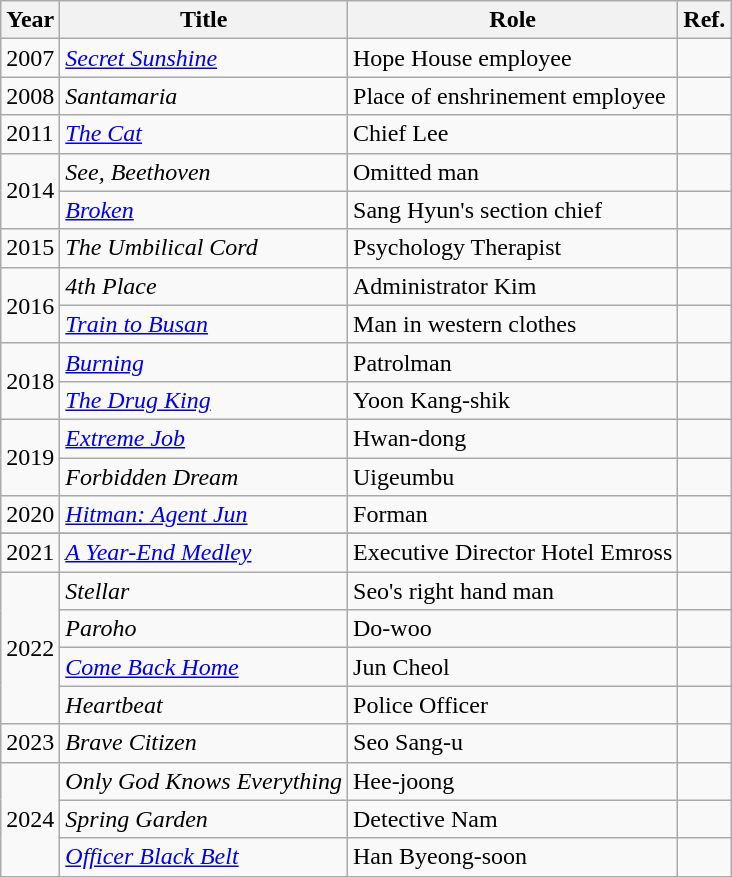<table class="wikitable">
<tr>
<th>Year</th>
<th>Title</th>
<th>Role</th>
<th>Ref.</th>
</tr>
<tr>
<td>2007</td>
<td><em><a href='#'>Secret Sunshine</a></em></td>
<td>Hope House employee</td>
<td></td>
</tr>
<tr>
<td>2008</td>
<td><em>Santamaria</em></td>
<td>Place of enshrinement employee</td>
<td></td>
</tr>
<tr>
<td>2011</td>
<td><em><a href='#'>The Cat</a></em></td>
<td>Chief Lee</td>
<td></td>
</tr>
<tr>
<td rowspan=2>2014</td>
<td><em>See, Beethoven</em></td>
<td>Omitted man</td>
<td></td>
</tr>
<tr>
<td><em><a href='#'>Broken</a></em></td>
<td>Sang Hyun's section chief</td>
<td></td>
</tr>
<tr>
<td>2015</td>
<td><em>The Umbilical Cord</em></td>
<td>Psychology Therapist</td>
<td></td>
</tr>
<tr>
<td rowspan=2>2016</td>
<td><em>4th Place</em></td>
<td>Administrator Kim</td>
<td></td>
</tr>
<tr>
<td><em><a href='#'>Train to Busan</a></em></td>
<td>Man in western clothes</td>
<td></td>
</tr>
<tr>
<td rowspan=2>2018</td>
<td><em><a href='#'>Burning</a></em></td>
<td>Patrolman</td>
<td></td>
</tr>
<tr>
<td><em><a href='#'>The Drug King</a></em></td>
<td>Yoon Kang-shik</td>
<td></td>
</tr>
<tr>
<td rowspan=2>2019</td>
<td><em><a href='#'>Extreme Job</a></em></td>
<td>Hwan-dong</td>
<td></td>
</tr>
<tr>
<td><em>Forbidden Dream</em></td>
<td>Uigeumbu</td>
<td></td>
</tr>
<tr>
<td rowspan=1>2020</td>
<td><em><a href='#'>Hitman: Agent Jun</a></em></td>
<td>Forman</td>
<td></td>
</tr>
<tr>
</tr>
<tr>
<td>2021</td>
<td><em><a href='#'>A Year-End Medley</a></em></td>
<td>Executive Director Hotel Emross</td>
<td></td>
</tr>
<tr>
<td rowspan=4>2022</td>
<td><em>Stellar</em></td>
<td>Seo's right hand man</td>
<td></td>
</tr>
<tr>
<td><em>Paroho</em></td>
<td>Do-woo</td>
<td></td>
</tr>
<tr>
<td><em> <a href='#'>Come Back Home</a></em></td>
<td>Jun Cheol</td>
<td></td>
</tr>
<tr>
<td><em>Heartbeat</em></td>
<td>Police Officer</td>
<td></td>
</tr>
<tr>
<td>2023</td>
<td><em>Brave Citizen</em></td>
<td>Seo Sang-u</td>
<td></td>
</tr>
<tr>
<td rowspan="3">2024</td>
<td><em>Only God Knows Everything</em></td>
<td>Hee-joong</td>
<td></td>
</tr>
<tr>
<td><em>Spring Garden</em></td>
<td>Detective Nam</td>
<td></td>
</tr>
<tr>
<td><em><a href='#'>Officer Black Belt</a></em></td>
<td>Han Byeong-soon</td>
<td></td>
</tr>
</table>
